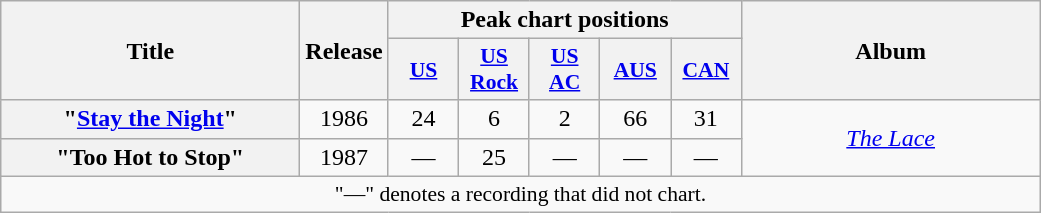<table class="wikitable plainrowheaders" style="text-align:center;">
<tr>
<th scope="col" rowspan="2" style="width:12em;">Title</th>
<th scope="col" rowspan="2" style="width:0.5em;">Release</th>
<th colspan="5" scope="col">Peak chart positions</th>
<th scope="col" rowspan="2" style="width:12em;">Album</th>
</tr>
<tr>
<th scope="col" style="width:2.8em;font-size:90%;"><a href='#'>US</a></th>
<th scope="col" style="width:2.8em;font-size:90%;"><a href='#'>US Rock</a></th>
<th scope="col" style="width:2.8em;font-size:90%;"><a href='#'>US AC</a></th>
<th scope="col" style="width:2.8em;font-size:90%;"><a href='#'>AUS</a></th>
<th scope="col" style="width:2.8em;font-size:90%;"><a href='#'>CAN</a></th>
</tr>
<tr>
<th scope="row">"<a href='#'>Stay the Night</a>"</th>
<td>1986</td>
<td>24</td>
<td>6</td>
<td>2</td>
<td>66</td>
<td>31</td>
<td rowspan="2"><em><a href='#'>The Lace</a></em></td>
</tr>
<tr>
<th scope="row">"Too Hot to Stop"</th>
<td>1987</td>
<td>—</td>
<td>25</td>
<td>—</td>
<td>—</td>
<td>—</td>
</tr>
<tr>
<td colspan="8" align="center" style="font-size:90%">"—" denotes a recording that did not chart.</td>
</tr>
</table>
